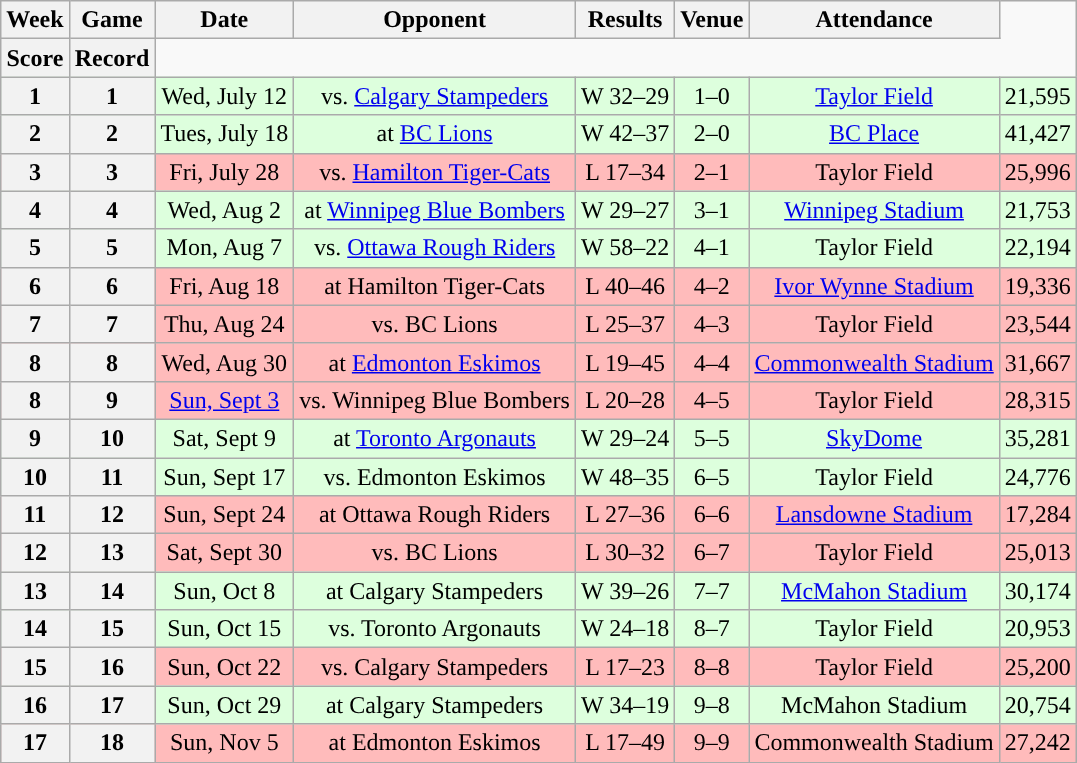<table class="wikitable" style="text-align:center">
<tr>
<th>Week</th>
<th>Game</th>
<th>Date</th>
<th>Opponent</th>
<th>Results</th>
<th>Venue</th>
<th>Attendance</th>
</tr>
<tr>
<th>Score</th>
<th>Record</th>
</tr>
<tr style="background:#ddffdd">
<th>1</th>
<th>1</th>
<td>Wed, July 12</td>
<td>vs. <a href='#'>Calgary Stampeders</a></td>
<td>W 32–29</td>
<td>1–0</td>
<td><a href='#'>Taylor Field</a></td>
<td>21,595</td>
</tr>
<tr style="background:#ddffdd">
<th>2</th>
<th>2</th>
<td>Tues, July 18</td>
<td>at <a href='#'>BC Lions</a></td>
<td>W 42–37</td>
<td>2–0</td>
<td><a href='#'>BC Place</a></td>
<td>41,427</td>
</tr>
<tr style="background:#ffbbbb">
<th>3</th>
<th>3</th>
<td>Fri, July 28</td>
<td>vs. <a href='#'>Hamilton Tiger-Cats</a></td>
<td>L 17–34</td>
<td>2–1</td>
<td>Taylor Field</td>
<td>25,996</td>
</tr>
<tr style="background:#ddffdd">
<th>4</th>
<th>4</th>
<td>Wed, Aug 2</td>
<td>at <a href='#'>Winnipeg Blue Bombers</a></td>
<td>W 29–27</td>
<td>3–1</td>
<td><a href='#'>Winnipeg Stadium</a></td>
<td>21,753</td>
</tr>
<tr style="background:#ddffdd">
<th>5</th>
<th>5</th>
<td>Mon, Aug 7</td>
<td>vs. <a href='#'>Ottawa Rough Riders</a></td>
<td>W 58–22</td>
<td>4–1</td>
<td>Taylor Field</td>
<td>22,194</td>
</tr>
<tr style="background:#ffbbbb">
<th>6</th>
<th>6</th>
<td>Fri, Aug 18</td>
<td>at Hamilton Tiger-Cats</td>
<td>L 40–46</td>
<td>4–2</td>
<td><a href='#'>Ivor Wynne Stadium</a></td>
<td>19,336</td>
</tr>
<tr style="background:#ffbbbb">
<th>7</th>
<th>7</th>
<td>Thu, Aug 24</td>
<td>vs. BC Lions</td>
<td>L 25–37</td>
<td>4–3</td>
<td>Taylor Field</td>
<td>23,544</td>
</tr>
<tr style="background:#ffbbbb">
<th>8</th>
<th>8</th>
<td>Wed, Aug 30</td>
<td>at <a href='#'>Edmonton Eskimos</a></td>
<td>L 19–45</td>
<td>4–4</td>
<td><a href='#'>Commonwealth Stadium</a></td>
<td>31,667</td>
</tr>
<tr style="background:#ffbbbb">
<th>8</th>
<th>9</th>
<td><a href='#'>Sun, Sept 3</a></td>
<td>vs. Winnipeg Blue Bombers</td>
<td>L 20–28</td>
<td>4–5</td>
<td>Taylor Field</td>
<td>28,315</td>
</tr>
<tr style="background:#ddffdd">
<th>9</th>
<th>10</th>
<td>Sat, Sept 9</td>
<td>at <a href='#'>Toronto Argonauts</a></td>
<td>W 29–24</td>
<td>5–5</td>
<td><a href='#'>SkyDome</a></td>
<td>35,281</td>
</tr>
<tr style="background:#ddffdd">
<th>10</th>
<th>11</th>
<td>Sun, Sept 17</td>
<td>vs. Edmonton Eskimos</td>
<td>W 48–35</td>
<td>6–5</td>
<td>Taylor Field</td>
<td>24,776</td>
</tr>
<tr style="background:#ffbbbb">
<th>11</th>
<th>12</th>
<td>Sun, Sept 24</td>
<td>at Ottawa Rough Riders</td>
<td>L 27–36</td>
<td>6–6</td>
<td><a href='#'>Lansdowne Stadium</a></td>
<td>17,284</td>
</tr>
<tr style="background:#ffbbbb">
<th>12</th>
<th>13</th>
<td>Sat, Sept 30</td>
<td>vs. BC Lions</td>
<td>L 30–32</td>
<td>6–7</td>
<td>Taylor Field</td>
<td>25,013</td>
</tr>
<tr style="background:#ddffdd">
<th>13</th>
<th>14</th>
<td>Sun, Oct 8</td>
<td>at Calgary Stampeders</td>
<td>W 39–26</td>
<td>7–7</td>
<td><a href='#'>McMahon Stadium</a></td>
<td>30,174</td>
</tr>
<tr style="background:#ddffdd">
<th>14</th>
<th>15</th>
<td>Sun, Oct 15</td>
<td>vs. Toronto Argonauts</td>
<td>W 24–18</td>
<td>8–7</td>
<td>Taylor Field</td>
<td>20,953</td>
</tr>
<tr style="background:#ffbbbb">
<th>15</th>
<th>16</th>
<td>Sun, Oct 22</td>
<td>vs. Calgary Stampeders</td>
<td>L 17–23</td>
<td>8–8</td>
<td>Taylor Field</td>
<td>25,200</td>
</tr>
<tr style="background:#ddffdd">
<th>16</th>
<th>17</th>
<td>Sun, Oct 29</td>
<td>at Calgary Stampeders</td>
<td>W 34–19</td>
<td>9–8</td>
<td>McMahon Stadium</td>
<td>20,754</td>
</tr>
<tr style="background:#ffbbbb">
<th>17</th>
<th>18</th>
<td>Sun, Nov 5</td>
<td>at Edmonton Eskimos</td>
<td>L 17–49</td>
<td>9–9</td>
<td>Commonwealth Stadium</td>
<td>27,242</td>
</tr>
</table>
